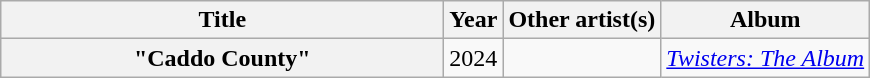<table class="wikitable plainrowheaders" style="text-align:center;">
<tr>
<th scope="col" style="width:18em;">Title</th>
<th scope="col">Year</th>
<th scope="col">Other artist(s)</th>
<th scope="col">Album</th>
</tr>
<tr>
<th scope="row">"Caddo County"</th>
<td>2024</td>
<td></td>
<td><em><a href='#'>Twisters: The Album</a></em></td>
</tr>
</table>
